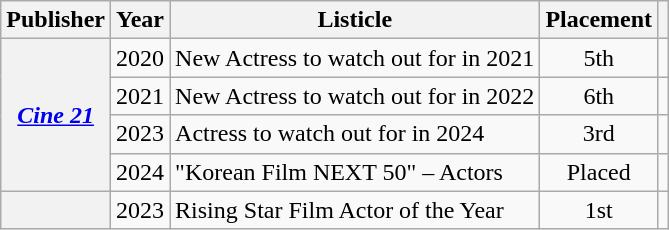<table class="wikitable plainrowheaders sortable" style="text-align:center">
<tr>
<th scope="col">Publisher</th>
<th scope="col">Year</th>
<th scope="col">Listicle</th>
<th scope="col">Placement</th>
<th scope="col" class="unsortable"></th>
</tr>
<tr>
<th rowspan="4" scope="row"><em> <a href='#'>Cine 21</a></em></th>
<td>2020</td>
<td style="text-align:left">New Actress to watch out for in 2021</td>
<td>5th</td>
<td style="text-align:center"></td>
</tr>
<tr>
<td>2021</td>
<td style="text-align:left">New Actress to watch out for in 2022</td>
<td>6th</td>
<td style="text-align:center"></td>
</tr>
<tr>
<td>2023</td>
<td style="text-align:left">Actress to watch out for in 2024</td>
<td>3rd</td>
<td style="text-align:center"></td>
</tr>
<tr>
<td>2024</td>
<td style="text-align:left">"Korean Film NEXT 50" – Actors</td>
<td>Placed</td>
<td></td>
</tr>
<tr>
<th scope="row"></th>
<td>2023</td>
<td style="text-align:left">Rising Star Film Actor of the Year</td>
<td>1st</td>
<td></td>
</tr>
</table>
